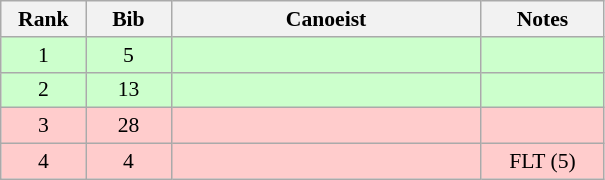<table class="wikitable" style="font-size:90%; text-align:center">
<tr>
<th width="50">Rank</th>
<th width="50">Bib</th>
<th width="200">Canoeist</th>
<th width="75">Notes</th>
</tr>
<tr bgcolor="#CCFFCC">
<td>1</td>
<td>5</td>
<td align="left"></td>
<td></td>
</tr>
<tr bgcolor="#CCFFCC">
<td>2</td>
<td>13</td>
<td align="left"></td>
<td></td>
</tr>
<tr bgcolor="#FFCCCC">
<td>3</td>
<td>28</td>
<td align="left"></td>
<td></td>
</tr>
<tr bgcolor="#FFCCCC">
<td>4</td>
<td>4</td>
<td align="left"></td>
<td>FLT (5)</td>
</tr>
</table>
